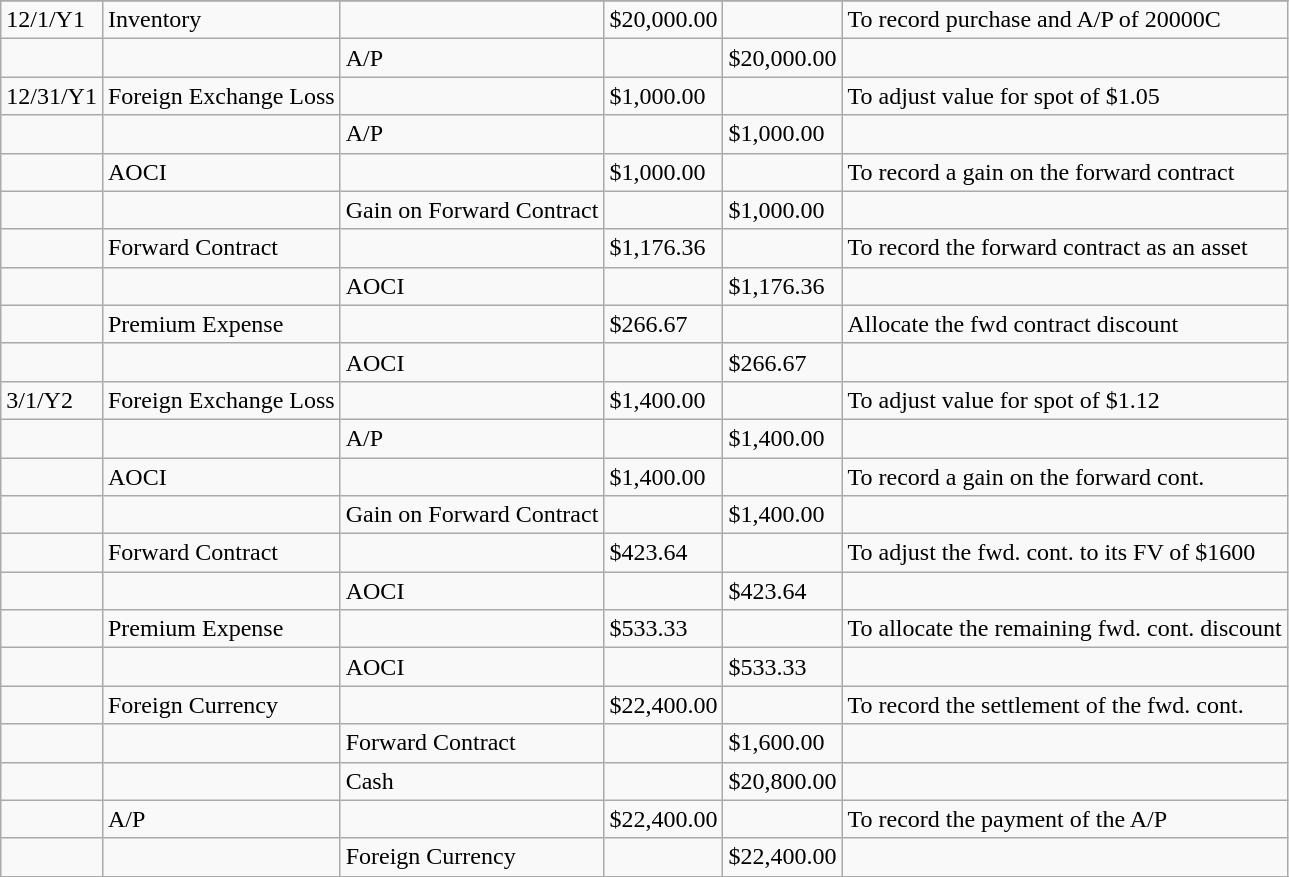<table class="wikitable">
<tr>
</tr>
<tr>
<td>12/1/Y1</td>
<td>Inventory</td>
<td></td>
<td>$20,000.00</td>
<td></td>
<td>To record purchase and A/P of 20000C</td>
</tr>
<tr>
<td></td>
<td></td>
<td>A/P</td>
<td></td>
<td>$20,000.00</td>
<td></td>
</tr>
<tr>
<td>12/31/Y1</td>
<td>Foreign Exchange Loss</td>
<td></td>
<td>$1,000.00</td>
<td></td>
<td>To adjust value for spot of $1.05</td>
</tr>
<tr>
<td></td>
<td></td>
<td>A/P</td>
<td></td>
<td>$1,000.00</td>
<td></td>
</tr>
<tr>
<td></td>
<td>AOCI</td>
<td></td>
<td>$1,000.00</td>
<td></td>
<td>To record a gain on the forward contract</td>
</tr>
<tr>
<td></td>
<td></td>
<td>Gain on Forward Contract</td>
<td></td>
<td>$1,000.00</td>
<td></td>
</tr>
<tr>
<td></td>
<td>Forward Contract</td>
<td></td>
<td>$1,176.36</td>
<td></td>
<td>To record the forward contract as an asset</td>
</tr>
<tr>
<td></td>
<td></td>
<td>AOCI</td>
<td></td>
<td>$1,176.36</td>
<td></td>
</tr>
<tr>
<td></td>
<td>Premium Expense</td>
<td></td>
<td>$266.67</td>
<td></td>
<td>Allocate the fwd contract discount</td>
</tr>
<tr>
<td></td>
<td></td>
<td>AOCI</td>
<td></td>
<td>$266.67</td>
<td></td>
</tr>
<tr>
<td>3/1/Y2</td>
<td>Foreign Exchange Loss</td>
<td></td>
<td>$1,400.00</td>
<td></td>
<td>To adjust value for spot of $1.12</td>
</tr>
<tr>
<td></td>
<td></td>
<td>A/P</td>
<td></td>
<td>$1,400.00</td>
<td></td>
</tr>
<tr>
<td></td>
<td>AOCI</td>
<td></td>
<td>$1,400.00</td>
<td></td>
<td>To record a gain on the forward cont.</td>
</tr>
<tr>
<td></td>
<td></td>
<td>Gain on Forward Contract</td>
<td></td>
<td>$1,400.00</td>
<td></td>
</tr>
<tr>
<td></td>
<td>Forward Contract</td>
<td></td>
<td>$423.64</td>
<td></td>
<td>To adjust the fwd. cont. to its FV of $1600</td>
</tr>
<tr>
<td></td>
<td></td>
<td>AOCI</td>
<td></td>
<td>$423.64</td>
<td></td>
</tr>
<tr>
<td></td>
<td>Premium Expense</td>
<td></td>
<td>$533.33</td>
<td></td>
<td>To allocate the remaining fwd. cont. discount</td>
</tr>
<tr>
<td></td>
<td></td>
<td>AOCI</td>
<td></td>
<td>$533.33</td>
<td></td>
</tr>
<tr>
<td></td>
<td>Foreign Currency</td>
<td></td>
<td>$22,400.00</td>
<td></td>
<td>To record the settlement of the fwd. cont.</td>
</tr>
<tr>
<td></td>
<td></td>
<td>Forward Contract</td>
<td></td>
<td>$1,600.00</td>
<td></td>
</tr>
<tr>
<td></td>
<td></td>
<td>Cash</td>
<td></td>
<td>$20,800.00</td>
<td></td>
</tr>
<tr>
<td></td>
<td>A/P</td>
<td></td>
<td>$22,400.00</td>
<td></td>
<td>To record the payment of the A/P</td>
</tr>
<tr>
<td></td>
<td></td>
<td>Foreign Currency</td>
<td></td>
<td>$22,400.00</td>
<td></td>
</tr>
<tr>
</tr>
</table>
